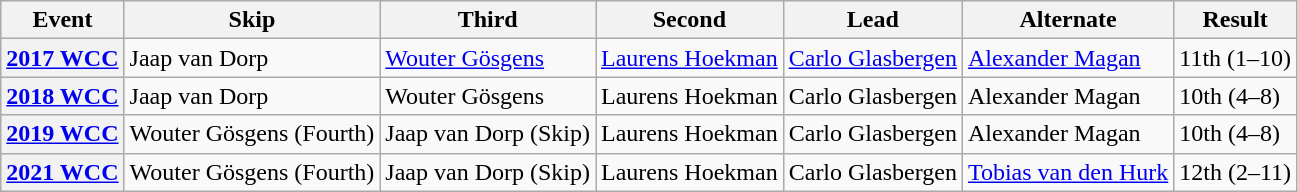<table class="wikitable">
<tr>
<th scope="col">Event</th>
<th scope="col">Skip</th>
<th scope="col">Third</th>
<th scope="col">Second</th>
<th scope="col">Lead</th>
<th scope="col">Alternate</th>
<th scope="col">Result</th>
</tr>
<tr>
<th scope="row"><a href='#'>2017 WCC</a></th>
<td>Jaap van Dorp</td>
<td><a href='#'>Wouter Gösgens</a></td>
<td><a href='#'>Laurens Hoekman</a></td>
<td><a href='#'>Carlo Glasbergen</a></td>
<td><a href='#'>Alexander Magan</a></td>
<td>11th (1–10)</td>
</tr>
<tr>
<th scope="row"><a href='#'>2018 WCC</a></th>
<td>Jaap van Dorp</td>
<td>Wouter Gösgens</td>
<td>Laurens Hoekman</td>
<td>Carlo Glasbergen</td>
<td>Alexander Magan</td>
<td>10th (4–8)</td>
</tr>
<tr>
<th scope="row"><a href='#'>2019 WCC</a></th>
<td>Wouter Gösgens (Fourth)</td>
<td>Jaap van Dorp (Skip)</td>
<td>Laurens Hoekman</td>
<td>Carlo Glasbergen</td>
<td>Alexander Magan</td>
<td>10th (4–8)</td>
</tr>
<tr>
<th scope="row"><a href='#'>2021 WCC</a></th>
<td>Wouter Gösgens (Fourth)</td>
<td>Jaap van Dorp (Skip)</td>
<td>Laurens Hoekman</td>
<td>Carlo Glasbergen</td>
<td><a href='#'>Tobias van den Hurk</a></td>
<td>12th (2–11)</td>
</tr>
</table>
